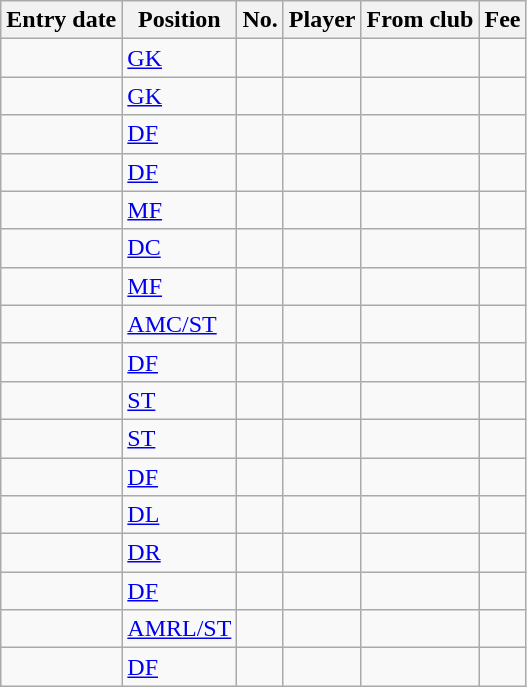<table class="wikitable sortable">
<tr>
<th>Entry date</th>
<th>Position</th>
<th>No.</th>
<th>Player</th>
<th>From club</th>
<th>Fee</th>
</tr>
<tr>
<td></td>
<td><a href='#'>GK</a></td>
<td></td>
<td></td>
<td></td>
<td></td>
</tr>
<tr>
<td></td>
<td><a href='#'>GK</a></td>
<td></td>
<td></td>
<td></td>
<td></td>
</tr>
<tr>
<td></td>
<td><a href='#'>DF</a></td>
<td></td>
<td></td>
<td></td>
<td></td>
</tr>
<tr>
<td></td>
<td><a href='#'>DF</a></td>
<td></td>
<td></td>
<td></td>
<td></td>
</tr>
<tr>
<td></td>
<td><a href='#'>MF</a></td>
<td></td>
<td></td>
<td></td>
<td></td>
</tr>
<tr>
<td></td>
<td><a href='#'>DC</a></td>
<td></td>
<td></td>
<td></td>
<td></td>
</tr>
<tr>
<td></td>
<td><a href='#'>MF</a></td>
<td></td>
<td></td>
<td></td>
<td></td>
</tr>
<tr>
<td></td>
<td><a href='#'>AMC/ST</a></td>
<td></td>
<td></td>
<td></td>
<td></td>
</tr>
<tr>
<td></td>
<td><a href='#'>DF</a></td>
<td></td>
<td></td>
<td></td>
<td></td>
</tr>
<tr>
<td></td>
<td><a href='#'>ST</a></td>
<td></td>
<td></td>
<td></td>
<td></td>
</tr>
<tr>
<td></td>
<td><a href='#'>ST</a></td>
<td></td>
<td></td>
<td></td>
<td></td>
</tr>
<tr>
<td></td>
<td><a href='#'>DF</a></td>
<td></td>
<td></td>
<td></td>
<td></td>
</tr>
<tr>
<td></td>
<td><a href='#'>DL</a></td>
<td></td>
<td></td>
<td></td>
<td></td>
</tr>
<tr>
<td></td>
<td><a href='#'>DR</a></td>
<td></td>
<td></td>
<td></td>
<td></td>
</tr>
<tr>
<td></td>
<td><a href='#'>DF</a></td>
<td></td>
<td></td>
<td></td>
<td></td>
</tr>
<tr>
<td></td>
<td><a href='#'>AMRL/ST</a></td>
<td></td>
<td></td>
<td></td>
<td></td>
</tr>
<tr>
<td></td>
<td><a href='#'>DF</a></td>
<td></td>
<td></td>
<td></td>
<td></td>
</tr>
</table>
